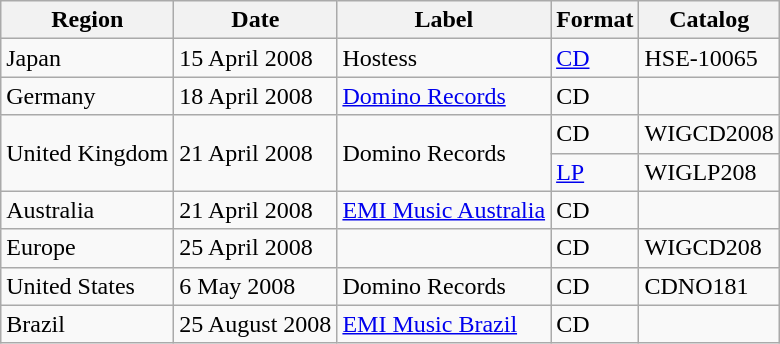<table class="wikitable">
<tr>
<th>Region</th>
<th>Date</th>
<th>Label</th>
<th>Format</th>
<th>Catalog</th>
</tr>
<tr>
<td>Japan</td>
<td>15 April 2008</td>
<td>Hostess</td>
<td><a href='#'>CD</a></td>
<td>HSE-10065</td>
</tr>
<tr>
<td>Germany</td>
<td>18 April 2008</td>
<td><a href='#'>Domino Records</a></td>
<td>CD</td>
<td></td>
</tr>
<tr>
<td rowspan="2">United Kingdom</td>
<td rowspan="2">21 April 2008</td>
<td rowspan="2">Domino Records</td>
<td>CD</td>
<td>WIGCD2008</td>
</tr>
<tr>
<td><a href='#'>LP</a></td>
<td>WIGLP208</td>
</tr>
<tr>
<td>Australia</td>
<td>21 April 2008</td>
<td><a href='#'>EMI Music Australia</a></td>
<td>CD</td>
<td></td>
</tr>
<tr>
<td>Europe</td>
<td>25 April 2008</td>
<td></td>
<td>CD</td>
<td>WIGCD208</td>
</tr>
<tr>
<td>United States</td>
<td>6 May 2008</td>
<td>Domino Records</td>
<td>CD</td>
<td>CDNO181</td>
</tr>
<tr>
<td>Brazil</td>
<td>25 August 2008</td>
<td><a href='#'>EMI Music Brazil</a></td>
<td>CD</td>
<td></td>
</tr>
</table>
